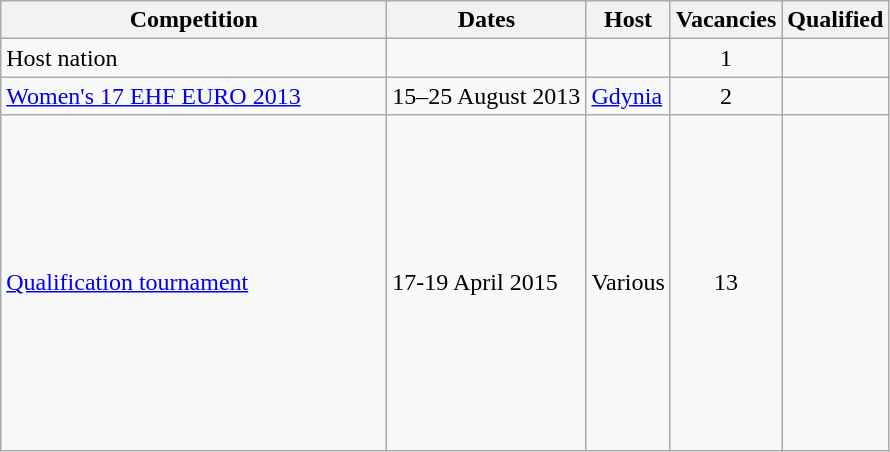<table class="wikitable">
<tr>
<th style="width: 250px;">Competition</th>
<th>Dates</th>
<th>Host</th>
<th>Vacancies</th>
<th>Qualified</th>
</tr>
<tr>
<td>Host nation</td>
<td></td>
<td></td>
<td style="text-align: center;">1</td>
<td></td>
</tr>
<tr>
<td><a href='#'>Women's 17 EHF EURO 2013</a></td>
<td>15–25 August 2013</td>
<td> <a href='#'>Gdynia</a></td>
<td style="text-align: center;">2</td>
<td><br></td>
</tr>
<tr>
<td><a href='#'>Qualification tournament</a></td>
<td>17-19 April 2015</td>
<td>Various</td>
<td style="text-align: center;">13</td>
<td><br><br><br><br><br><br><br><br><br><br><br><br></td>
</tr>
</table>
